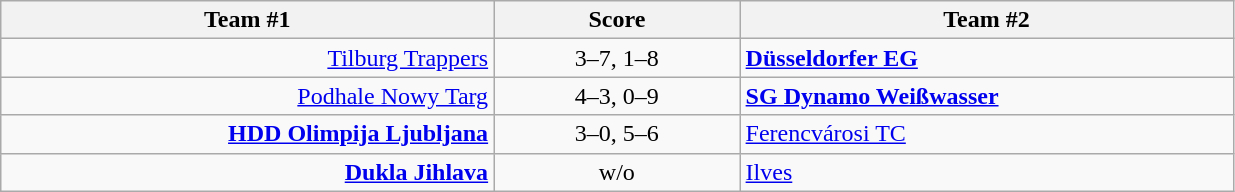<table class="wikitable" style="text-align: center;">
<tr>
<th width=22%>Team #1</th>
<th width=11%>Score</th>
<th width=22%>Team #2</th>
</tr>
<tr>
<td style="text-align: right;"><a href='#'>Tilburg Trappers</a> </td>
<td>3–7, 1–8</td>
<td style="text-align: left;"> <strong><a href='#'>Düsseldorfer EG</a></strong></td>
</tr>
<tr>
<td style="text-align: right;"><a href='#'>Podhale Nowy Targ</a> </td>
<td>4–3, 0–9</td>
<td style="text-align: left;"> <strong><a href='#'>SG Dynamo Weißwasser</a></strong></td>
</tr>
<tr>
<td style="text-align: right;"><strong><a href='#'>HDD Olimpija Ljubljana</a></strong> </td>
<td>3–0, 5–6</td>
<td style="text-align: left;"> <a href='#'>Ferencvárosi TC</a></td>
</tr>
<tr>
<td style="text-align: right;"><strong><a href='#'>Dukla Jihlava</a></strong> </td>
<td>w/o</td>
<td style="text-align: left;"> <a href='#'>Ilves</a></td>
</tr>
</table>
